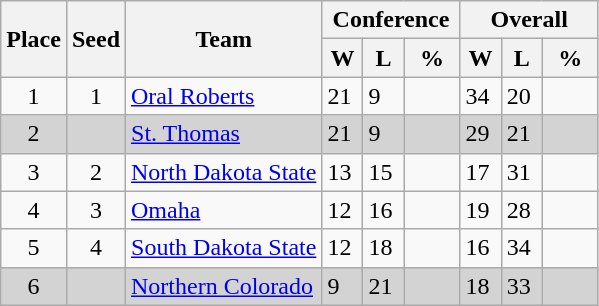<table class="wikitable">
<tr>
<th rowspan ="2">Place</th>
<th rowspan ="2">Seed</th>
<th rowspan ="2">Team</th>
<th colspan = "3">Conference</th>
<th colspan = "3">Overall</th>
</tr>
<tr>
<th scope="col" style="width: 20px;">W</th>
<th scope="col" style="width: 20px;">L</th>
<th scope="col" style="width: 30px;">%</th>
<th scope="col" style="width: 20px;">W</th>
<th scope="col" style="width: 20px;">L</th>
<th scope="col" style="width: 30px;">%</th>
</tr>
<tr>
<td style="text-align:center;">1</td>
<td style="text-align:center;">1</td>
<td><a href='#'>Oral Roberts</a></td>
<td>21</td>
<td>9</td>
<td></td>
<td>34</td>
<td>20</td>
<td></td>
</tr>
<tr bgcolor=#d3d3d3>
<td style="text-align:center;">2</td>
<td style="text-align:center;"></td>
<td><a href='#'>St. Thomas</a></td>
<td>21</td>
<td>9</td>
<td></td>
<td>29</td>
<td>21</td>
<td></td>
</tr>
<tr>
<td style="text-align:center;">3</td>
<td style="text-align:center;">2</td>
<td><a href='#'>North Dakota State</a></td>
<td>13</td>
<td>15</td>
<td></td>
<td>17</td>
<td>31</td>
<td></td>
</tr>
<tr>
<td style="text-align:center;">4</td>
<td style="text-align:center;">3</td>
<td><a href='#'>Omaha</a></td>
<td>12</td>
<td>16</td>
<td></td>
<td>19</td>
<td>28</td>
<td></td>
</tr>
<tr>
<td style="text-align:center;">5</td>
<td style="text-align:center;">4</td>
<td><a href='#'>South Dakota State</a></td>
<td>12</td>
<td>18</td>
<td></td>
<td>16</td>
<td>34</td>
<td></td>
</tr>
<tr bgcolor=#d3d3d3>
<td style="text-align:center;">6</td>
<td style="text-align:center;"></td>
<td><a href='#'>Northern Colorado</a></td>
<td>9</td>
<td>21</td>
<td></td>
<td>18</td>
<td>33</td>
<td></td>
</tr>
</table>
